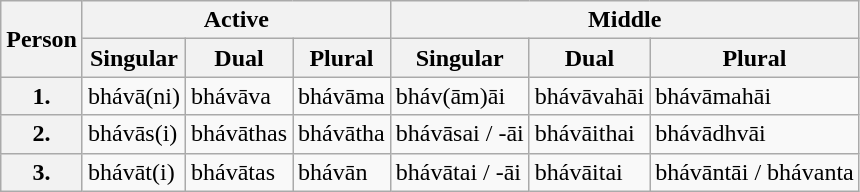<table class="wikitable">
<tr>
<th rowspan="2">Person</th>
<th colspan="3">Active</th>
<th colspan="3">Middle</th>
</tr>
<tr>
<th>Singular</th>
<th>Dual</th>
<th>Plural</th>
<th>Singular</th>
<th>Dual</th>
<th>Plural</th>
</tr>
<tr>
<th><strong>1.</strong></th>
<td>bhávā(ni)</td>
<td>bhávāva</td>
<td>bhávāma</td>
<td>bháv(ām)āi</td>
<td>bhávāvahāi</td>
<td>bhávāmahāi</td>
</tr>
<tr>
<th><strong>2.</strong></th>
<td>bhávās(i)</td>
<td>bhávāthas</td>
<td>bhávātha</td>
<td>bhávāsai / -āi</td>
<td>bhávāithai</td>
<td>bhávādhvāi</td>
</tr>
<tr>
<th><strong>3.</strong></th>
<td>bhávāt(i)</td>
<td>bhávātas</td>
<td>bhávān</td>
<td>bhávātai / -āi</td>
<td>bhávāitai</td>
<td>bhávāntāi / bhávanta</td>
</tr>
</table>
